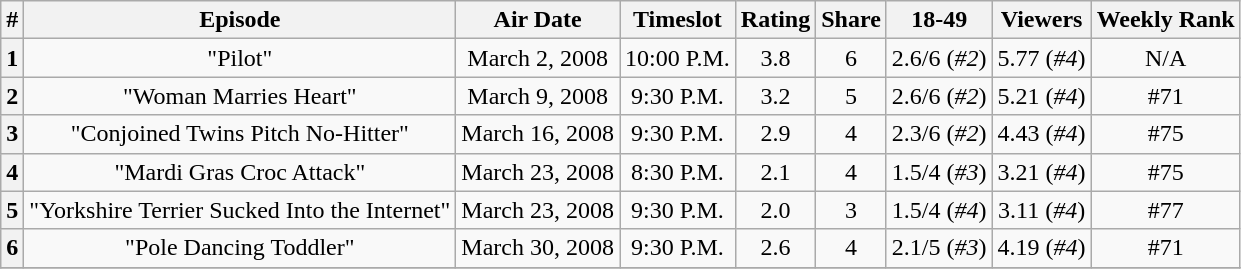<table class="wikitable" style="text-align: center">
<tr>
<th>#</th>
<th>Episode</th>
<th>Air Date</th>
<th>Timeslot</th>
<th>Rating</th>
<th>Share</th>
<th>18-49</th>
<th>Viewers</th>
<th>Weekly Rank</th>
</tr>
<tr>
<th>1</th>
<td style="text-align:center">"Pilot"</td>
<td style="text-align:center">March 2, 2008</td>
<td style="text-align:center">10:00 P.M.</td>
<td style="text-align:center">3.8</td>
<td style="text-align:center">6</td>
<td style="text-align:center">2.6/6 (<em>#2</em>)</td>
<td style="text-align:center">5.77 (<em>#4</em>)</td>
<td style="text-align:center">N/A</td>
</tr>
<tr>
<th>2</th>
<td style="text-align:center">"Woman Marries Heart"</td>
<td style="text-align:center">March 9, 2008</td>
<td style="text-align:center">9:30 P.M.</td>
<td style="text-align:center">3.2</td>
<td style="text-align:center">5</td>
<td style="text-align:center">2.6/6 (<em>#2</em>)</td>
<td style="text-align:center">5.21 (<em>#4</em>)</td>
<td style="text-align:center">#71</td>
</tr>
<tr>
<th>3</th>
<td style="text-align:center">"Conjoined Twins Pitch No-Hitter"</td>
<td style="text-align:center">March 16, 2008</td>
<td style="text-align:center">9:30 P.M.</td>
<td style="text-align:center">2.9</td>
<td style="text-align:center">4</td>
<td style="text-align:center">2.3/6 (<em>#2</em>)</td>
<td style="text-align:center">4.43 (<em>#4</em>)</td>
<td style="text-align:center">#75</td>
</tr>
<tr>
<th>4</th>
<td style="text-align:center">"Mardi Gras Croc Attack"</td>
<td style="text-align:center">March 23, 2008</td>
<td style="text-align:center">8:30 P.M.</td>
<td style="text-align:center">2.1</td>
<td style="text-align:center">4</td>
<td style="text-align:center">1.5/4 (<em>#3</em>)</td>
<td style="text-align:center">3.21 (<em>#4</em>)</td>
<td style="text-align:center">#75</td>
</tr>
<tr>
<th>5</th>
<td style="text-align:center">"Yorkshire Terrier Sucked Into the Internet"</td>
<td style="text-align:center">March 23, 2008</td>
<td style="text-align:center">9:30 P.M.</td>
<td style="text-align:center">2.0</td>
<td style="text-align:center">3</td>
<td style="text-align:center">1.5/4 (<em>#4</em>)</td>
<td style="text-align:center">3.11 (<em>#4</em>)</td>
<td style="text-align:center">#77</td>
</tr>
<tr>
<th>6</th>
<td style="text-align:center">"Pole Dancing Toddler"</td>
<td style="text-align:center">March 30, 2008</td>
<td style="text-align:center">9:30 P.M.</td>
<td style="text-align:center">2.6</td>
<td style="text-align:center">4</td>
<td style="text-align:center">2.1/5 (<em>#3</em>)</td>
<td style="text-align:center">4.19 (<em>#4</em>)</td>
<td style="text-align:center">#71</td>
</tr>
<tr>
</tr>
</table>
